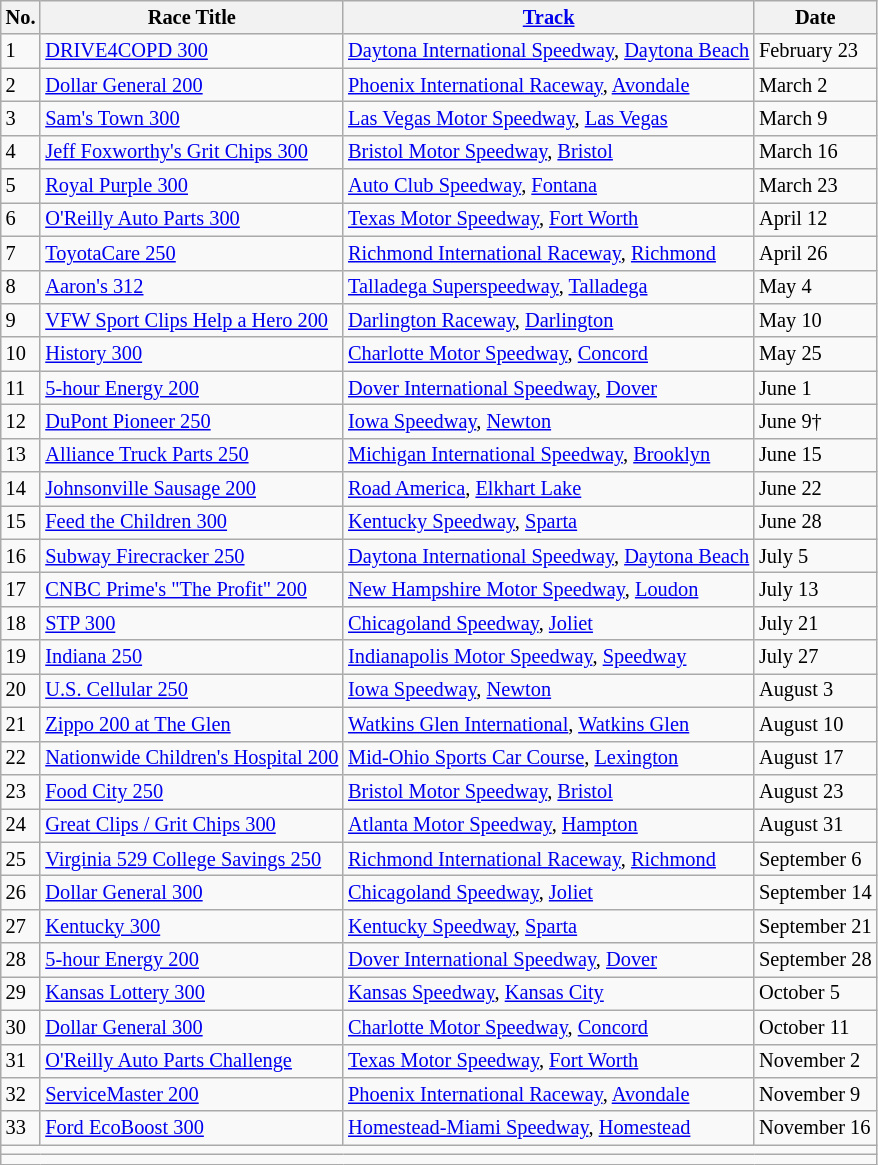<table class="wikitable" style="font-size:85%;">
<tr>
<th>No.</th>
<th>Race Title</th>
<th><a href='#'>Track</a></th>
<th>Date</th>
</tr>
<tr>
<td>1</td>
<td><a href='#'>DRIVE4COPD 300</a></td>
<td><a href='#'>Daytona International Speedway</a>, <a href='#'>Daytona Beach</a></td>
<td>February 23</td>
</tr>
<tr>
<td>2</td>
<td><a href='#'>Dollar General 200</a></td>
<td><a href='#'>Phoenix International Raceway</a>, <a href='#'>Avondale</a></td>
<td>March 2</td>
</tr>
<tr>
<td>3</td>
<td><a href='#'>Sam's Town 300</a></td>
<td><a href='#'>Las Vegas Motor Speedway</a>, <a href='#'>Las Vegas</a></td>
<td>March 9</td>
</tr>
<tr>
<td>4</td>
<td><a href='#'>Jeff Foxworthy's Grit Chips 300</a></td>
<td><a href='#'>Bristol Motor Speedway</a>, <a href='#'>Bristol</a></td>
<td>March 16</td>
</tr>
<tr>
<td>5</td>
<td><a href='#'>Royal Purple 300</a></td>
<td><a href='#'>Auto Club Speedway</a>, <a href='#'>Fontana</a></td>
<td>March 23</td>
</tr>
<tr>
<td>6</td>
<td><a href='#'>O'Reilly Auto Parts 300</a></td>
<td><a href='#'>Texas Motor Speedway</a>, <a href='#'>Fort Worth</a></td>
<td>April 12</td>
</tr>
<tr>
<td>7</td>
<td><a href='#'>ToyotaCare 250</a></td>
<td><a href='#'>Richmond International Raceway</a>, <a href='#'>Richmond</a></td>
<td>April 26</td>
</tr>
<tr>
<td>8</td>
<td><a href='#'>Aaron's 312</a></td>
<td><a href='#'>Talladega Superspeedway</a>, <a href='#'>Talladega</a></td>
<td>May 4</td>
</tr>
<tr>
<td>9</td>
<td><a href='#'>VFW Sport Clips Help a Hero 200</a></td>
<td><a href='#'>Darlington Raceway</a>, <a href='#'>Darlington</a></td>
<td>May 10</td>
</tr>
<tr>
<td>10</td>
<td><a href='#'>History 300</a></td>
<td><a href='#'>Charlotte Motor Speedway</a>, <a href='#'>Concord</a></td>
<td>May 25</td>
</tr>
<tr>
<td>11</td>
<td><a href='#'>5-hour Energy 200</a></td>
<td><a href='#'>Dover International Speedway</a>, <a href='#'>Dover</a></td>
<td>June 1</td>
</tr>
<tr>
<td>12</td>
<td><a href='#'>DuPont Pioneer 250</a></td>
<td><a href='#'>Iowa Speedway</a>, <a href='#'>Newton</a></td>
<td>June 9†</td>
</tr>
<tr>
<td>13</td>
<td><a href='#'>Alliance Truck Parts 250</a></td>
<td><a href='#'>Michigan International Speedway</a>, <a href='#'>Brooklyn</a></td>
<td>June 15</td>
</tr>
<tr>
<td>14</td>
<td><a href='#'>Johnsonville Sausage 200</a></td>
<td><a href='#'>Road America</a>, <a href='#'>Elkhart Lake</a></td>
<td>June 22</td>
</tr>
<tr>
<td>15</td>
<td><a href='#'>Feed the Children 300</a></td>
<td><a href='#'>Kentucky Speedway</a>, <a href='#'>Sparta</a></td>
<td>June 28</td>
</tr>
<tr>
<td>16</td>
<td><a href='#'>Subway Firecracker 250</a></td>
<td><a href='#'>Daytona International Speedway</a>, <a href='#'>Daytona Beach</a></td>
<td>July 5</td>
</tr>
<tr>
<td>17</td>
<td><a href='#'>CNBC Prime's "The Profit" 200</a></td>
<td><a href='#'>New Hampshire Motor Speedway</a>, <a href='#'>Loudon</a></td>
<td>July 13</td>
</tr>
<tr>
<td>18</td>
<td><a href='#'>STP 300</a></td>
<td><a href='#'>Chicagoland Speedway</a>, <a href='#'>Joliet</a></td>
<td>July 21</td>
</tr>
<tr>
<td>19</td>
<td><a href='#'>Indiana 250</a></td>
<td><a href='#'>Indianapolis Motor Speedway</a>, <a href='#'>Speedway</a></td>
<td>July 27</td>
</tr>
<tr>
<td>20</td>
<td><a href='#'>U.S. Cellular 250</a></td>
<td><a href='#'>Iowa Speedway</a>, <a href='#'>Newton</a></td>
<td>August 3</td>
</tr>
<tr>
<td>21</td>
<td><a href='#'>Zippo 200 at The Glen</a></td>
<td><a href='#'>Watkins Glen International</a>, <a href='#'>Watkins Glen</a></td>
<td>August 10</td>
</tr>
<tr>
<td>22</td>
<td><a href='#'>Nationwide Children's Hospital 200</a></td>
<td><a href='#'>Mid-Ohio Sports Car Course</a>, <a href='#'>Lexington</a></td>
<td>August 17</td>
</tr>
<tr>
<td>23</td>
<td><a href='#'>Food City 250</a></td>
<td><a href='#'>Bristol Motor Speedway</a>, <a href='#'>Bristol</a></td>
<td>August 23</td>
</tr>
<tr>
<td>24</td>
<td><a href='#'>Great Clips / Grit Chips 300</a></td>
<td><a href='#'>Atlanta Motor Speedway</a>, <a href='#'>Hampton</a></td>
<td>August 31</td>
</tr>
<tr>
<td>25</td>
<td><a href='#'>Virginia 529 College Savings 250</a></td>
<td><a href='#'>Richmond International Raceway</a>, <a href='#'>Richmond</a></td>
<td>September 6</td>
</tr>
<tr>
<td>26</td>
<td><a href='#'>Dollar General 300</a></td>
<td><a href='#'>Chicagoland Speedway</a>, <a href='#'>Joliet</a></td>
<td>September 14</td>
</tr>
<tr>
<td>27</td>
<td><a href='#'>Kentucky 300</a></td>
<td><a href='#'>Kentucky Speedway</a>, <a href='#'>Sparta</a></td>
<td>September 21</td>
</tr>
<tr>
<td>28</td>
<td><a href='#'>5-hour Energy 200</a></td>
<td><a href='#'>Dover International Speedway</a>, <a href='#'>Dover</a></td>
<td>September 28</td>
</tr>
<tr>
<td>29</td>
<td><a href='#'>Kansas Lottery 300</a></td>
<td><a href='#'>Kansas Speedway</a>, <a href='#'>Kansas City</a></td>
<td>October 5</td>
</tr>
<tr>
<td>30</td>
<td><a href='#'>Dollar General 300</a></td>
<td><a href='#'>Charlotte Motor Speedway</a>, <a href='#'>Concord</a></td>
<td>October 11</td>
</tr>
<tr>
<td>31</td>
<td><a href='#'>O'Reilly Auto Parts Challenge</a></td>
<td><a href='#'>Texas Motor Speedway</a>, <a href='#'>Fort Worth</a></td>
<td>November 2</td>
</tr>
<tr>
<td>32</td>
<td><a href='#'>ServiceMaster 200</a></td>
<td><a href='#'>Phoenix International Raceway</a>, <a href='#'>Avondale</a></td>
<td>November 9</td>
</tr>
<tr>
<td>33</td>
<td><a href='#'>Ford EcoBoost 300</a></td>
<td><a href='#'>Homestead-Miami Speedway</a>, <a href='#'>Homestead</a></td>
<td>November 16</td>
</tr>
<tr>
<td colspan="9"></td>
</tr>
<tr>
<td colspan="9"></td>
</tr>
</table>
